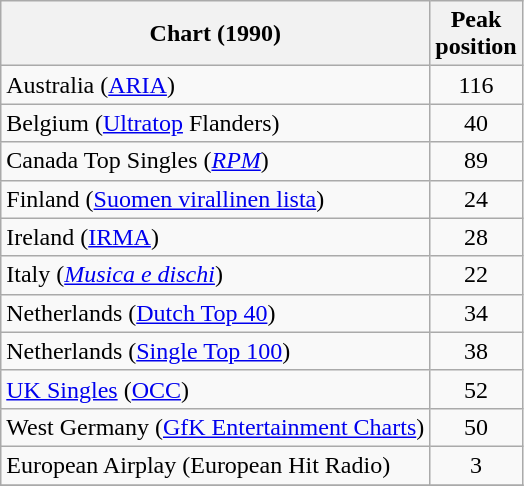<table class="wikitable sortable" style="text-align:center;">
<tr>
<th align="center">Chart (1990)</th>
<th align="center">Peak<br>position</th>
</tr>
<tr>
<td align="left">Australia (<a href='#'>ARIA</a>)</td>
<td align="center">116</td>
</tr>
<tr>
<td align="left">Belgium (<a href='#'>Ultratop</a> Flanders)</td>
<td align="center">40</td>
</tr>
<tr>
<td align="left">Canada Top Singles (<em><a href='#'>RPM</a></em>)</td>
<td align="center">89</td>
</tr>
<tr>
<td align="left">Finland (<a href='#'>Suomen virallinen lista</a>)</td>
<td align="center">24</td>
</tr>
<tr>
<td align="left">Ireland (<a href='#'>IRMA</a>)</td>
<td align="center">28</td>
</tr>
<tr>
<td align="left">Italy (<em><a href='#'>Musica e dischi</a></em>)</td>
<td align="center">22</td>
</tr>
<tr>
<td align="left">Netherlands (<a href='#'>Dutch Top 40</a>)</td>
<td align="center">34</td>
</tr>
<tr>
<td align="left">Netherlands (<a href='#'>Single Top 100</a>)</td>
<td align="center">38</td>
</tr>
<tr>
<td align="left"><a href='#'>UK Singles</a> (<a href='#'>OCC</a>)</td>
<td align="center">52</td>
</tr>
<tr>
<td align="left">West Germany (<a href='#'>GfK Entertainment Charts</a>)</td>
<td align="center">50</td>
</tr>
<tr>
<td align="left">European Airplay (European Hit Radio)</td>
<td style="text-align:center;">3</td>
</tr>
<tr>
</tr>
</table>
